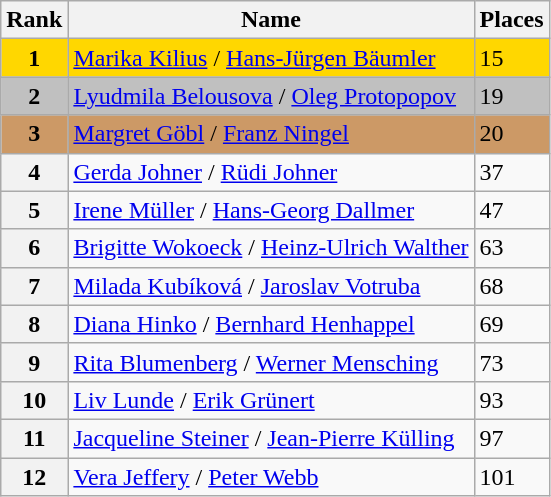<table class="wikitable">
<tr>
<th>Rank</th>
<th>Name</th>
<th>Places</th>
</tr>
<tr bgcolor="gold">
<td align="center"><strong>1</strong></td>
<td> <a href='#'>Marika Kilius</a> / <a href='#'>Hans-Jürgen Bäumler</a></td>
<td>15</td>
</tr>
<tr bgcolor="silver">
<td align="center"><strong>2</strong></td>
<td> <a href='#'>Lyudmila Belousova</a> / <a href='#'>Oleg Protopopov</a></td>
<td>19</td>
</tr>
<tr bgcolor="cc9966">
<td align="center"><strong>3</strong></td>
<td> <a href='#'>Margret Göbl</a> / <a href='#'>Franz Ningel</a></td>
<td>20</td>
</tr>
<tr>
<th>4</th>
<td> <a href='#'>Gerda Johner</a> / <a href='#'>Rüdi Johner</a></td>
<td>37</td>
</tr>
<tr>
<th>5</th>
<td> <a href='#'>Irene Müller</a> / <a href='#'>Hans-Georg Dallmer</a></td>
<td>47</td>
</tr>
<tr>
<th>6</th>
<td> <a href='#'>Brigitte Wokoeck</a> / <a href='#'>Heinz-Ulrich Walther</a></td>
<td>63</td>
</tr>
<tr>
<th>7</th>
<td> <a href='#'>Milada Kubíková</a> / <a href='#'>Jaroslav Votruba</a></td>
<td>68</td>
</tr>
<tr>
<th>8</th>
<td> <a href='#'>Diana Hinko</a> / <a href='#'>Bernhard Henhappel</a></td>
<td>69</td>
</tr>
<tr>
<th>9</th>
<td> <a href='#'>Rita Blumenberg</a> / <a href='#'>Werner Mensching</a></td>
<td>73</td>
</tr>
<tr>
<th>10</th>
<td> <a href='#'>Liv Lunde</a> / <a href='#'>Erik Grünert</a></td>
<td>93</td>
</tr>
<tr>
<th>11</th>
<td> <a href='#'>Jacqueline Steiner</a> / <a href='#'>Jean-Pierre Külling</a></td>
<td>97</td>
</tr>
<tr>
<th>12</th>
<td> <a href='#'>Vera Jeffery</a> / <a href='#'>Peter Webb</a></td>
<td>101</td>
</tr>
</table>
